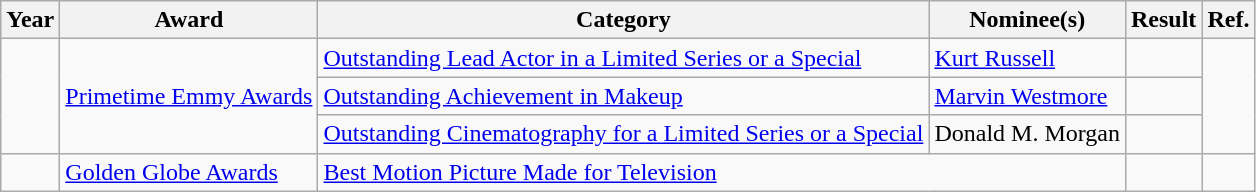<table class="wikitable sortable">
<tr>
<th>Year</th>
<th>Award</th>
<th>Category</th>
<th>Nominee(s)</th>
<th>Result</th>
<th>Ref.</th>
</tr>
<tr>
<td rowspan="3"></td>
<td rowspan="3"><a href='#'>Primetime Emmy Awards</a></td>
<td><a href='#'>Outstanding Lead Actor in a Limited Series or a Special</a></td>
<td><a href='#'>Kurt Russell</a></td>
<td></td>
<td align="center" rowspan="3"></td>
</tr>
<tr>
<td><a href='#'>Outstanding Achievement in Makeup</a></td>
<td><a href='#'>Marvin Westmore</a></td>
<td></td>
</tr>
<tr>
<td><a href='#'>Outstanding Cinematography for a Limited Series or a Special</a></td>
<td>Donald M. Morgan</td>
<td></td>
</tr>
<tr>
<td></td>
<td><a href='#'>Golden Globe Awards</a></td>
<td colspan="2"><a href='#'>Best Motion Picture Made for Television</a></td>
<td></td>
<td align="center"></td>
</tr>
</table>
